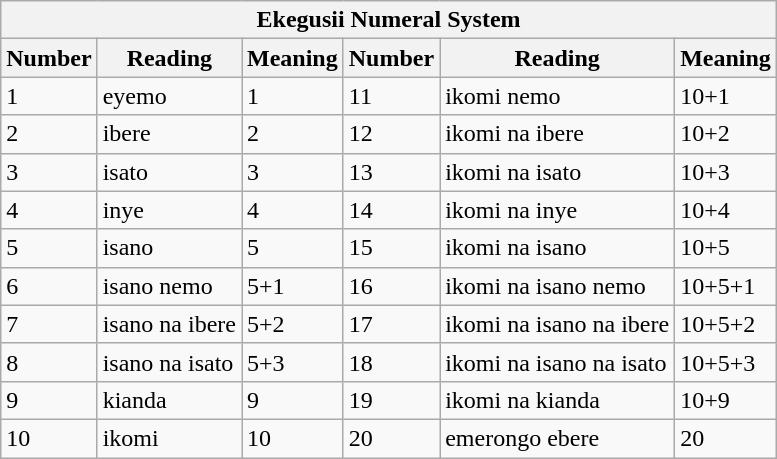<table class="wikitable">
<tr>
<th colspan="6">Ekegusii Numeral System</th>
</tr>
<tr>
<th>Number</th>
<th>Reading</th>
<th>Meaning</th>
<th>Number</th>
<th>Reading</th>
<th>Meaning</th>
</tr>
<tr>
<td>1</td>
<td>eyemo</td>
<td>1</td>
<td>11</td>
<td>ikomi nemo</td>
<td>10+1</td>
</tr>
<tr>
<td>2</td>
<td>ibere</td>
<td>2</td>
<td>12</td>
<td>ikomi na ibere</td>
<td>10+2</td>
</tr>
<tr>
<td>3</td>
<td>isato</td>
<td>3</td>
<td>13</td>
<td>ikomi na isato</td>
<td>10+3</td>
</tr>
<tr>
<td>4</td>
<td>inye</td>
<td>4</td>
<td>14</td>
<td>ikomi na inye</td>
<td>10+4</td>
</tr>
<tr>
<td>5</td>
<td>isano</td>
<td>5</td>
<td>15</td>
<td>ikomi na isano</td>
<td>10+5</td>
</tr>
<tr>
<td>6</td>
<td>isano nemo</td>
<td>5+1</td>
<td>16</td>
<td>ikomi na isano nemo</td>
<td>10+5+1</td>
</tr>
<tr>
<td>7</td>
<td>isano na ibere</td>
<td>5+2</td>
<td>17</td>
<td>ikomi na isano na ibere</td>
<td>10+5+2</td>
</tr>
<tr>
<td>8</td>
<td>isano na isato</td>
<td>5+3</td>
<td>18</td>
<td>ikomi na isano na isato</td>
<td>10+5+3</td>
</tr>
<tr>
<td>9</td>
<td>kianda</td>
<td>9</td>
<td>19</td>
<td>ikomi na kianda</td>
<td>10+9</td>
</tr>
<tr>
<td>10</td>
<td>ikomi</td>
<td>10</td>
<td>20</td>
<td>emerongo ebere</td>
<td>20</td>
</tr>
</table>
